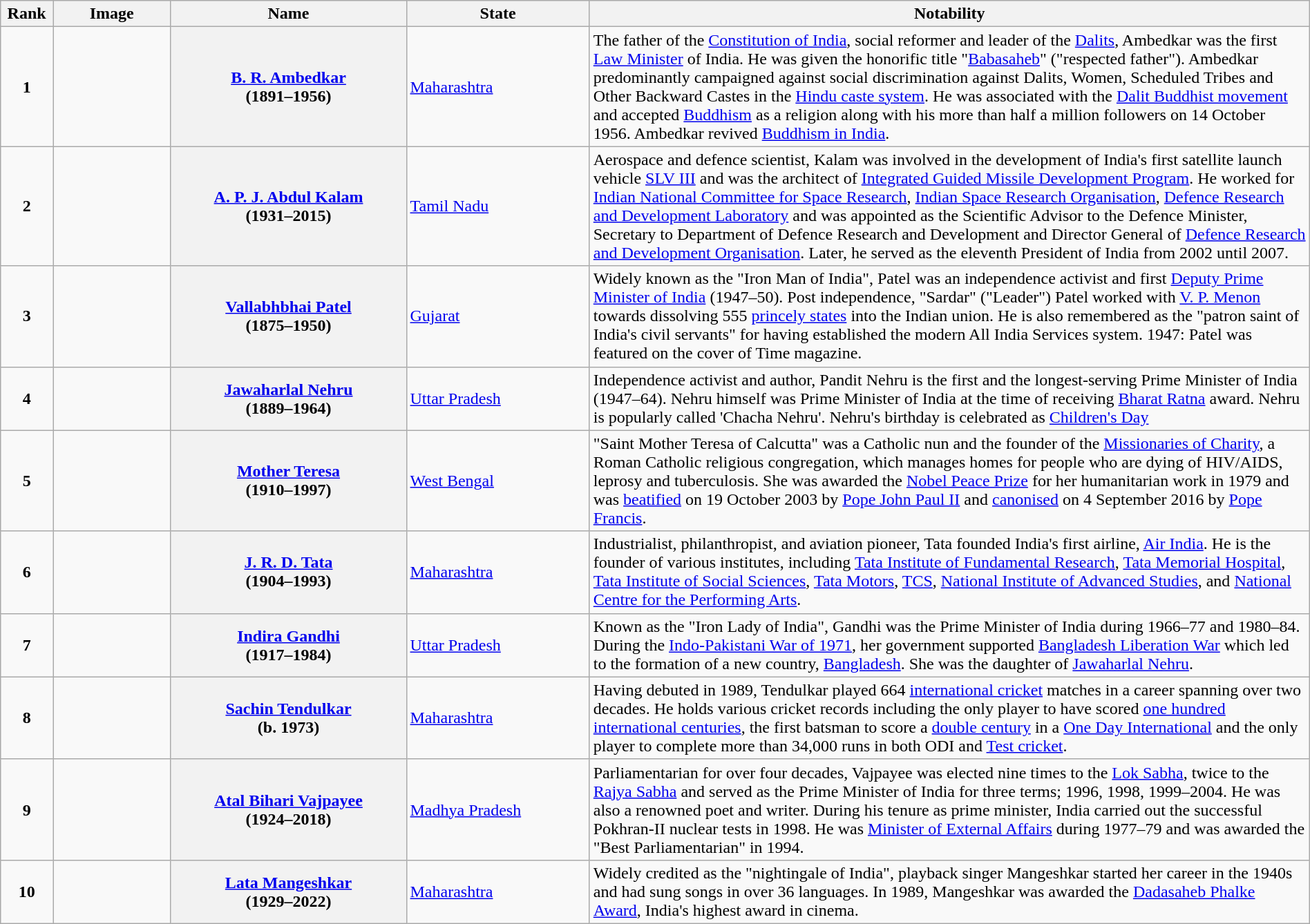<table class="wikitable plainrowheaders" style="width:100%">
<tr>
<th scope="col" style="width:4%">Rank</th>
<th scope="col" style="width:9%">Image</th>
<th scope="col" style="width:18%">Name</th>
<th scope="col" style="width:14%">State</th>
<th scope="col" style="width:55%">Notability</th>
</tr>
<tr>
<td align="center"><strong>1</strong></td>
<td align="center"></td>
<th scope="row"><a href='#'>B. R. Ambedkar</a><br> (1891–1956)</th>
<td><a href='#'>Maharashtra</a></td>
<td>The father of the <a href='#'>Constitution of India</a>, social reformer and leader of the <a href='#'>Dalits</a>, Ambedkar was the  first <a href='#'>Law Minister</a> of India. He was given the honorific title "<a href='#'>Babasaheb</a>" ("respected father"). Ambedkar predominantly campaigned against social discrimination against Dalits, Women, Scheduled Tribes and Other Backward Castes in the <a href='#'>Hindu caste system</a>. He was associated with the <a href='#'>Dalit Buddhist movement</a> and accepted <a href='#'>Buddhism</a> as a religion along with his more than half a million followers on 14 October 1956. Ambedkar revived <a href='#'>Buddhism in India</a>.</td>
</tr>
<tr>
<td align="center"><strong>2</strong></td>
<td align="center"></td>
<th scope="row"><a href='#'>A. P. J. Abdul Kalam</a><br>(1931–2015)</th>
<td><a href='#'>Tamil Nadu</a></td>
<td>Aerospace and defence scientist, Kalam was involved in the development of India's first satellite launch vehicle <a href='#'>SLV III</a> and was the architect of <a href='#'>Integrated Guided Missile Development Program</a>. He worked for <a href='#'>Indian National Committee for Space Research</a>, <a href='#'>Indian Space Research Organisation</a>, <a href='#'>Defence Research and Development Laboratory</a> and was appointed as the Scientific Advisor to the Defence Minister, Secretary to Department of Defence Research and Development and Director General of <a href='#'>Defence Research and Development Organisation</a>. Later, he served as the eleventh President of India from 2002 until 2007.</td>
</tr>
<tr>
<td align="center"><strong>3</strong></td>
<td align="center"></td>
<th scope="row"><a href='#'>Vallabhbhai Patel</a><br>(1875–1950)</th>
<td><a href='#'>Gujarat</a></td>
<td>Widely known as the "Iron Man of India", Patel was an independence activist and first <a href='#'>Deputy Prime Minister of India</a> (1947–50). Post independence, "Sardar" ("Leader") Patel worked with <a href='#'>V. P. Menon</a> towards dissolving 555 <a href='#'>princely states</a> into the Indian union. He is also remembered as the "patron saint of India's civil servants" for having established the modern All India Services system. 1947: Patel was featured on the cover of Time magazine.</td>
</tr>
<tr>
<td align="center"><strong>4</strong></td>
<td align="center"></td>
<th scope="row"><a href='#'>Jawaharlal Nehru</a><br>(1889–1964)</th>
<td><a href='#'>Uttar Pradesh</a></td>
<td>Independence activist and author, Pandit Nehru is the first and the longest-serving Prime Minister of India (1947–64). Nehru himself was Prime Minister of India at the time of receiving <a href='#'>Bharat Ratna</a> award. Nehru is popularly called 'Chacha Nehru'. Nehru's birthday is celebrated as <a href='#'>Children's Day</a></td>
</tr>
<tr>
<td align="center"><strong>5</strong></td>
<td align="center"></td>
<th scope="row"><a href='#'>Mother Teresa</a> <br>(1910–1997)</th>
<td><a href='#'>West Bengal</a> <br> </td>
<td>"Saint Mother Teresa of Calcutta" was a Catholic nun and the founder of the <a href='#'>Missionaries of Charity</a>, a Roman Catholic religious congregation, which manages homes for people who are dying of HIV/AIDS, leprosy and tuberculosis. She was awarded the <a href='#'>Nobel Peace Prize</a> for her humanitarian work in 1979 and was <a href='#'>beatified</a> on 19 October 2003 by <a href='#'>Pope John Paul II</a> and <a href='#'>canonised</a> on 4 September 2016 by <a href='#'>Pope Francis</a>.</td>
</tr>
<tr>
<td align="center"><strong>6</strong></td>
<td align="center"><br></td>
<th scope="row"><a href='#'>J. R. D. Tata</a><br>(1904–1993)</th>
<td><a href='#'>Maharashtra</a></td>
<td>Industrialist, philanthropist, and aviation pioneer, Tata founded India's first airline, <a href='#'>Air India</a>. He is the founder of various institutes, including <a href='#'>Tata Institute of Fundamental Research</a>, <a href='#'>Tata Memorial Hospital</a>, <a href='#'>Tata Institute of Social Sciences</a>, <a href='#'>Tata Motors</a>, <a href='#'>TCS</a>, <a href='#'>National Institute of Advanced Studies</a>, and <a href='#'>National Centre for the Performing Arts</a>.</td>
</tr>
<tr>
<td align="center"><strong>7</strong></td>
<td align="center"></td>
<th scope="row"><a href='#'>Indira Gandhi</a><br>(1917–1984)</th>
<td><a href='#'>Uttar Pradesh</a></td>
<td>Known as the "Iron Lady of India", Gandhi was the Prime Minister of India during 1966–77 and 1980–84. During the <a href='#'>Indo-Pakistani War of 1971</a>, her government supported <a href='#'>Bangladesh Liberation War</a> which led to the formation of a new country, <a href='#'>Bangladesh</a>. She was the daughter of <a href='#'>Jawaharlal Nehru</a>.</td>
</tr>
<tr>
<td align="center"><strong>8</strong></td>
<td align="center"></td>
<th scope="row"><a href='#'>Sachin Tendulkar</a><br>(b. 1973)</th>
<td><a href='#'>Maharashtra</a></td>
<td>Having debuted in 1989, Tendulkar played 664 <a href='#'>international cricket</a> matches in a career spanning over two decades. He holds various cricket records including the only player to have scored <a href='#'>one hundred international centuries</a>, the first batsman to score a <a href='#'>double century</a> in a <a href='#'>One Day International</a> and the only player to complete more than 34,000 runs in both ODI and <a href='#'>Test cricket</a>.</td>
</tr>
<tr>
<td align="center"><strong>9</strong></td>
<td align="center"></td>
<th scope="row"><a href='#'>Atal Bihari Vajpayee</a><br> (1924–2018)</th>
<td><a href='#'>Madhya Pradesh</a></td>
<td>Parliamentarian for over four decades, Vajpayee was elected nine times to the <a href='#'>Lok Sabha</a>, twice to the <a href='#'>Rajya Sabha</a> and served as the Prime Minister of India for three terms; 1996, 1998, 1999–2004. He was also a renowned poet and writer. During his tenure as prime minister, India carried out the successful Pokhran-II nuclear tests in 1998. He was <a href='#'>Minister of External Affairs</a> during 1977–79 and was awarded the "Best Parliamentarian" in 1994.</td>
</tr>
<tr>
<td align="center"><strong>10</strong></td>
<td align="center"></td>
<th scope="row"><a href='#'>Lata Mangeshkar</a><br>(1929–2022)</th>
<td><a href='#'>Maharashtra</a></td>
<td>Widely credited as the "nightingale of India", playback singer Mangeshkar started her career in the 1940s and had sung songs in over 36 languages. In 1989, Mangeshkar was awarded the <a href='#'>Dadasaheb Phalke Award</a>, India's highest award in cinema.</td>
</tr>
</table>
